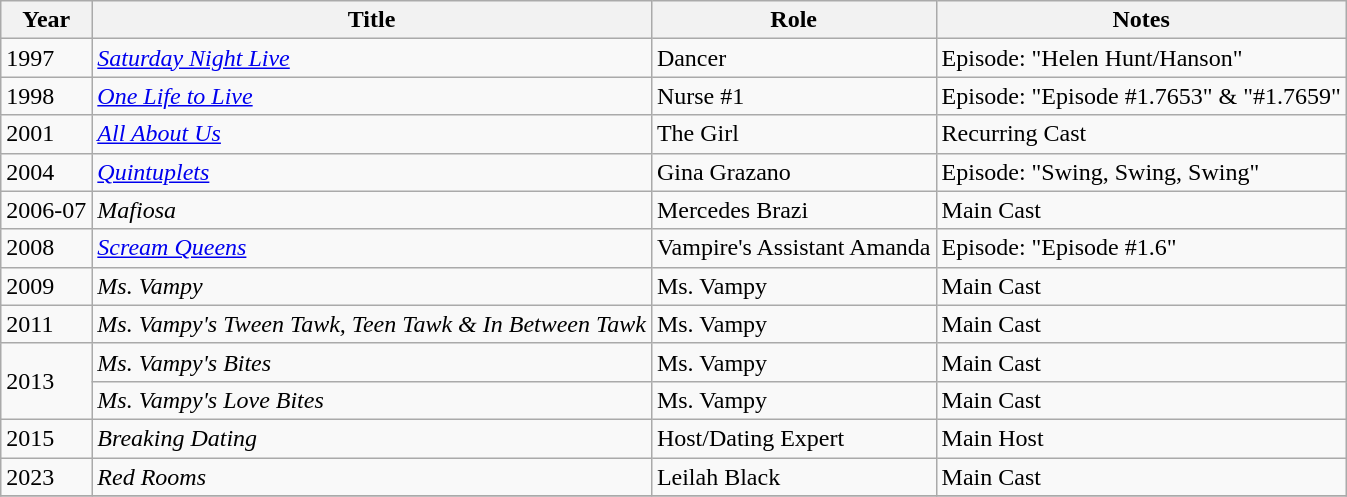<table class="wikitable sortable">
<tr>
<th>Year</th>
<th>Title</th>
<th>Role</th>
<th>Notes</th>
</tr>
<tr>
<td>1997</td>
<td><em><a href='#'>Saturday Night Live</a></em></td>
<td>Dancer</td>
<td>Episode: "Helen Hunt/Hanson"</td>
</tr>
<tr>
<td>1998</td>
<td><em><a href='#'>One Life to Live</a></em></td>
<td>Nurse #1</td>
<td>Episode: "Episode #1.7653" & "#1.7659"</td>
</tr>
<tr>
<td>2001</td>
<td><em><a href='#'>All About Us</a></em></td>
<td>The Girl</td>
<td>Recurring Cast</td>
</tr>
<tr>
<td>2004</td>
<td><em><a href='#'>Quintuplets</a></em></td>
<td>Gina Grazano</td>
<td>Episode: "Swing, Swing, Swing"</td>
</tr>
<tr>
<td>2006-07</td>
<td><em>Mafiosa</em></td>
<td>Mercedes Brazi</td>
<td>Main Cast</td>
</tr>
<tr>
<td>2008</td>
<td><em><a href='#'>Scream Queens</a></em></td>
<td>Vampire's Assistant Amanda</td>
<td>Episode: "Episode #1.6"</td>
</tr>
<tr>
<td>2009</td>
<td><em>Ms. Vampy</em></td>
<td>Ms. Vampy</td>
<td>Main Cast</td>
</tr>
<tr>
<td>2011</td>
<td><em>Ms. Vampy's Tween Tawk, Teen Tawk & In Between Tawk </em></td>
<td>Ms. Vampy</td>
<td>Main Cast</td>
</tr>
<tr>
<td rowspan=2>2013</td>
<td><em>Ms. Vampy's Bites</em></td>
<td>Ms. Vampy</td>
<td>Main Cast</td>
</tr>
<tr>
<td><em>Ms. Vampy's Love Bites</em></td>
<td>Ms. Vampy</td>
<td>Main Cast</td>
</tr>
<tr>
<td>2015</td>
<td><em>Breaking Dating</em></td>
<td>Host/Dating Expert</td>
<td>Main Host</td>
</tr>
<tr>
<td>2023</td>
<td><em>Red Rooms</em></td>
<td>Leilah Black</td>
<td>Main Cast</td>
</tr>
<tr>
</tr>
</table>
